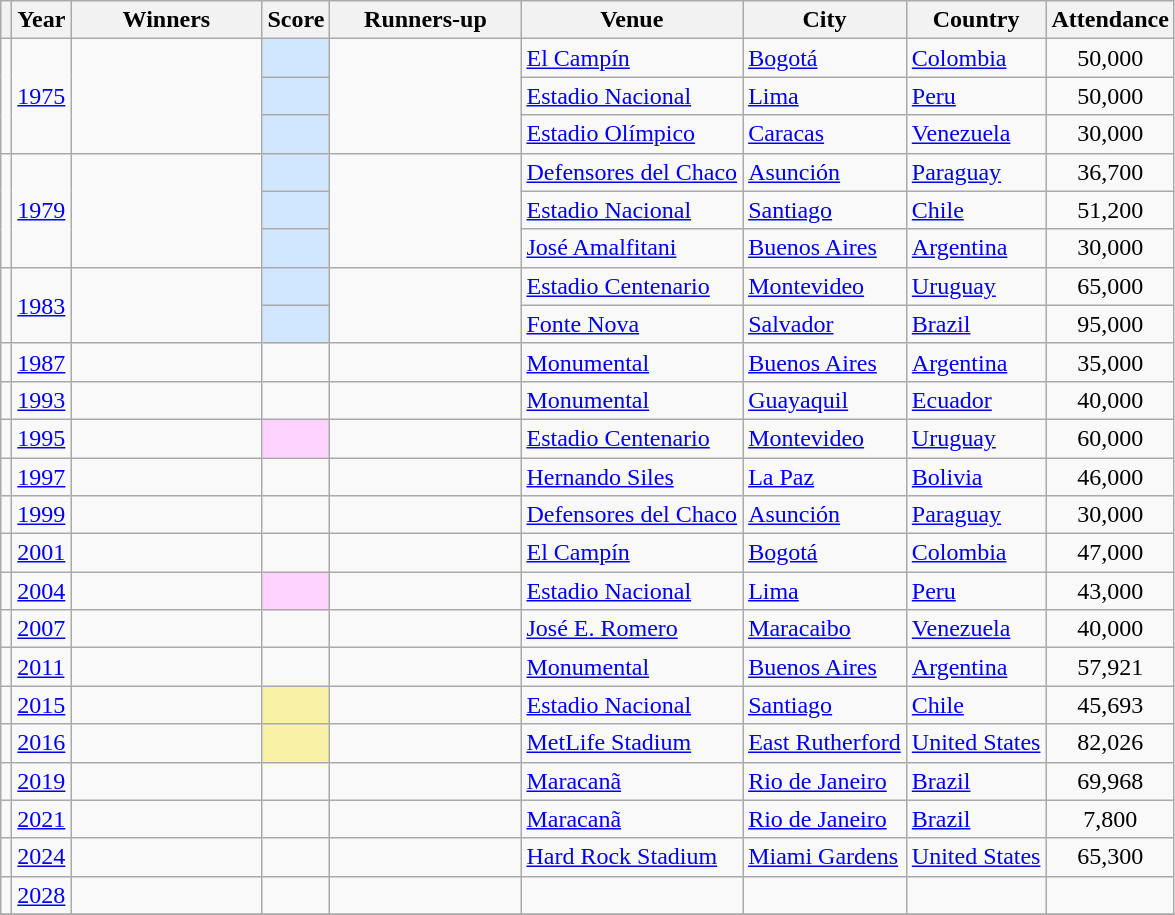<table class="wikitable sortable">
<tr>
<th width=px></th>
<th width=px>Year</th>
<th width=120px>Winners</th>
<th width=px>Score</th>
<th width=120px>Runners-up</th>
<th width=px>Venue</th>
<th width=px>City</th>
<th width=px>Country</th>
<th width=px>Attendance</th>
</tr>
<tr>
<td rowspan=3></td>
<td rowspan=3><a href='#'>1975</a></td>
<td rowspan=3></td>
<td bgcolor=#d0e7ff></td>
<td rowspan="3"></td>
<td><a href='#'>El Campín</a></td>
<td><a href='#'>Bogotá</a></td>
<td><a href='#'>Colombia</a></td>
<td align="center">50,000</td>
</tr>
<tr>
<td bgcolor=#d0e7ff></td>
<td><a href='#'>Estadio Nacional</a></td>
<td><a href='#'>Lima</a></td>
<td><a href='#'>Peru</a></td>
<td align="center">50,000</td>
</tr>
<tr>
<td bgcolor=#d0e7ff></td>
<td><a href='#'>Estadio Olímpico</a></td>
<td><a href='#'>Caracas</a></td>
<td><a href='#'>Venezuela</a></td>
<td align="center">30,000</td>
</tr>
<tr>
<td rowspan=3></td>
<td rowspan=3><a href='#'>1979</a></td>
<td rowspan="3" align="right"></td>
<td bgcolor=#d0e7ff></td>
<td rowspan="3"></td>
<td><a href='#'>Defensores del Chaco</a></td>
<td><a href='#'>Asunción</a></td>
<td><a href='#'>Paraguay</a></td>
<td align="center">36,700</td>
</tr>
<tr>
<td bgcolor=#d0e7ff></td>
<td><a href='#'>Estadio Nacional</a></td>
<td><a href='#'>Santiago</a></td>
<td><a href='#'>Chile</a></td>
<td align="center">51,200</td>
</tr>
<tr>
<td bgcolor=#d0e7ff></td>
<td><a href='#'>José Amalfitani</a></td>
<td><a href='#'>Buenos Aires</a></td>
<td><a href='#'>Argentina</a></td>
<td align="center">30,000</td>
</tr>
<tr>
<td rowspan=2></td>
<td rowspan=2><a href='#'>1983</a></td>
<td rowspan="2" align="right"></td>
<td bgcolor=#d0e7ff></td>
<td rowspan="2"></td>
<td><a href='#'>Estadio Centenario</a></td>
<td><a href='#'>Montevideo</a></td>
<td><a href='#'>Uruguay</a></td>
<td align="center">65,000</td>
</tr>
<tr>
<td bgcolor=#d0e7ff></td>
<td><a href='#'>Fonte Nova</a></td>
<td><a href='#'>Salvador</a></td>
<td><a href='#'>Brazil</a></td>
<td align="center">95,000</td>
</tr>
<tr>
<td></td>
<td><a href='#'>1987</a></td>
<td align=right></td>
<td></td>
<td align=left></td>
<td><a href='#'>Monumental</a></td>
<td><a href='#'>Buenos Aires</a></td>
<td><a href='#'>Argentina</a></td>
<td align="center">35,000</td>
</tr>
<tr>
<td></td>
<td><a href='#'>1993</a></td>
<td align=right></td>
<td></td>
<td><em></em></td>
<td><a href='#'>Monumental</a></td>
<td><a href='#'>Guayaquil</a></td>
<td><a href='#'>Ecuador</a></td>
<td align="center">40,000</td>
</tr>
<tr>
<td></td>
<td><a href='#'>1995</a></td>
<td align=right></td>
<td bgcolor=#FFD3FF></td>
<td align=left></td>
<td><a href='#'>Estadio Centenario</a></td>
<td><a href='#'>Montevideo</a></td>
<td><a href='#'>Uruguay</a></td>
<td align="center">60,000</td>
</tr>
<tr>
<td></td>
<td><a href='#'>1997</a></td>
<td align=right></td>
<td></td>
<td></td>
<td><a href='#'>Hernando Siles</a></td>
<td><a href='#'>La Paz</a></td>
<td><a href='#'>Bolivia</a></td>
<td align="center">46,000</td>
</tr>
<tr>
<td></td>
<td><a href='#'>1999</a></td>
<td align=right></td>
<td></td>
<td></td>
<td><a href='#'>Defensores del Chaco</a></td>
<td><a href='#'>Asunción</a></td>
<td><a href='#'>Paraguay</a></td>
<td align="center">30,000</td>
</tr>
<tr>
<td></td>
<td><a href='#'>2001</a></td>
<td align=right></td>
<td></td>
<td><em></em></td>
<td><a href='#'>El Campín</a></td>
<td><a href='#'>Bogotá</a></td>
<td><a href='#'>Colombia</a></td>
<td align="center">47,000</td>
</tr>
<tr>
<td></td>
<td><a href='#'>2004</a></td>
<td align=right></td>
<td bgcolor=#FFD3FF></td>
<td></td>
<td><a href='#'>Estadio Nacional</a></td>
<td><a href='#'>Lima</a></td>
<td><a href='#'>Peru</a></td>
<td align="center">43,000</td>
</tr>
<tr>
<td></td>
<td><a href='#'>2007</a></td>
<td align=right></td>
<td></td>
<td></td>
<td><a href='#'>José E. Romero</a></td>
<td><a href='#'>Maracaibo</a></td>
<td><a href='#'>Venezuela</a></td>
<td align="center">40,000</td>
</tr>
<tr>
<td></td>
<td><a href='#'>2011</a></td>
<td align=right></td>
<td></td>
<td></td>
<td><a href='#'>Monumental</a></td>
<td><a href='#'>Buenos Aires</a></td>
<td><a href='#'>Argentina</a></td>
<td align="center">57,921</td>
</tr>
<tr>
<td></td>
<td><a href='#'>2015</a></td>
<td align=right></td>
<td bgcolor=#F9F2A6></td>
<td></td>
<td><a href='#'>Estadio Nacional</a></td>
<td><a href='#'>Santiago</a></td>
<td><a href='#'>Chile</a></td>
<td align="center">45,693</td>
</tr>
<tr>
<td></td>
<td><a href='#'>2016</a></td>
<td align=right></td>
<td bgcolor=#F9F2A6></td>
<td></td>
<td><a href='#'>MetLife Stadium</a></td>
<td><a href='#'>East Rutherford</a></td>
<td><a href='#'>United States</a></td>
<td align="center">82,026</td>
</tr>
<tr>
<td></td>
<td><a href='#'>2019</a></td>
<td align=right></td>
<td></td>
<td></td>
<td><a href='#'>Maracanã</a></td>
<td><a href='#'>Rio de Janeiro</a></td>
<td><a href='#'>Brazil</a></td>
<td align="center">69,968</td>
</tr>
<tr>
<td></td>
<td><a href='#'>2021</a></td>
<td align=right></td>
<td></td>
<td></td>
<td><a href='#'>Maracanã</a></td>
<td><a href='#'>Rio de Janeiro</a></td>
<td><a href='#'>Brazil</a></td>
<td align="center">7,800</td>
</tr>
<tr>
<td></td>
<td><a href='#'>2024</a></td>
<td align=right></td>
<td></td>
<td></td>
<td><a href='#'>Hard Rock Stadium</a></td>
<td><a href='#'>Miami Gardens</a></td>
<td><a href='#'>United States</a></td>
<td align="center">65,300</td>
</tr>
<tr>
<td></td>
<td><a href='#'>2028</a></td>
<td></td>
<td></td>
<td></td>
<td></td>
<td></td>
<td></td>
<td></td>
</tr>
<tr>
</tr>
</table>
